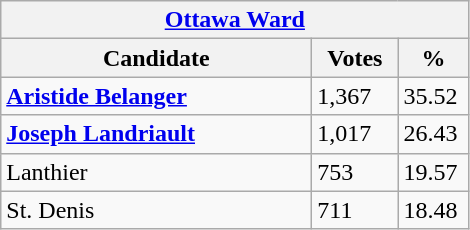<table class="wikitable">
<tr>
<th colspan="3"><a href='#'>Ottawa Ward</a></th>
</tr>
<tr>
<th style="width: 200px">Candidate</th>
<th style="width: 50px">Votes</th>
<th style="width: 40px">%</th>
</tr>
<tr>
<td><strong><a href='#'>Aristide Belanger</a></strong></td>
<td>1,367</td>
<td>35.52</td>
</tr>
<tr>
<td><strong><a href='#'>Joseph Landriault</a></strong></td>
<td>1,017</td>
<td>26.43</td>
</tr>
<tr>
<td>Lanthier</td>
<td>753</td>
<td>19.57</td>
</tr>
<tr>
<td>St. Denis</td>
<td>711</td>
<td>18.48</td>
</tr>
</table>
